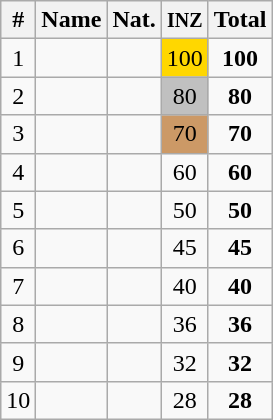<table class="wikitable sortable" style="text-align:center;">
<tr>
<th>#</th>
<th>Name</th>
<th>Nat.</th>
<th><small>INZ</small></th>
<th>Total</th>
</tr>
<tr>
<td>1</td>
<td align=left></td>
<td></td>
<td bgcolor=gold>100</td>
<td><strong>100</strong></td>
</tr>
<tr>
<td>2</td>
<td align=left></td>
<td></td>
<td bgcolor=silver>80</td>
<td><strong>80</strong></td>
</tr>
<tr>
<td>3</td>
<td align=left></td>
<td></td>
<td bgcolor=cc9966>70</td>
<td><strong>70</strong></td>
</tr>
<tr>
<td>4</td>
<td align=left></td>
<td></td>
<td>60</td>
<td><strong>60</strong></td>
</tr>
<tr>
<td>5</td>
<td align=left></td>
<td></td>
<td>50</td>
<td><strong>50</strong></td>
</tr>
<tr>
<td>6</td>
<td align=left></td>
<td></td>
<td>45</td>
<td><strong>45</strong></td>
</tr>
<tr>
<td>7</td>
<td align=left></td>
<td></td>
<td>40</td>
<td><strong>40</strong></td>
</tr>
<tr>
<td>8</td>
<td align=left></td>
<td></td>
<td>36</td>
<td><strong>36</strong></td>
</tr>
<tr>
<td>9</td>
<td align=left></td>
<td></td>
<td>32</td>
<td><strong>32</strong></td>
</tr>
<tr>
<td>10</td>
<td align=left></td>
<td></td>
<td>28</td>
<td><strong>28</strong></td>
</tr>
</table>
